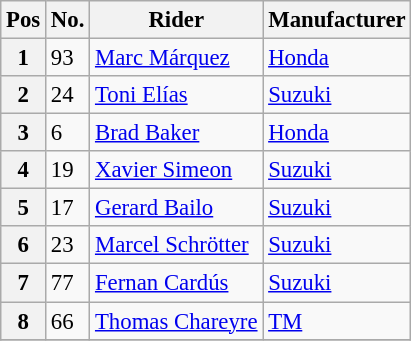<table class="wikitable" style="font-size:95%">
<tr>
<th>Pos</th>
<th>No.</th>
<th>Rider</th>
<th>Manufacturer</th>
</tr>
<tr>
<th>1</th>
<td>93</td>
<td> <a href='#'>Marc Márquez</a></td>
<td><a href='#'>Honda</a></td>
</tr>
<tr>
<th>2</th>
<td>24</td>
<td> <a href='#'>Toni Elías</a></td>
<td><a href='#'>Suzuki</a></td>
</tr>
<tr>
<th>3</th>
<td>6</td>
<td> <a href='#'>Brad Baker</a></td>
<td><a href='#'>Honda</a></td>
</tr>
<tr>
<th>4</th>
<td>19</td>
<td> <a href='#'>Xavier Simeon</a></td>
<td><a href='#'>Suzuki</a></td>
</tr>
<tr>
<th>5</th>
<td>17</td>
<td> <a href='#'>Gerard Bailo</a></td>
<td><a href='#'>Suzuki</a></td>
</tr>
<tr>
<th>6</th>
<td>23</td>
<td> <a href='#'>Marcel Schrötter</a></td>
<td><a href='#'>Suzuki</a></td>
</tr>
<tr>
<th>7</th>
<td>77</td>
<td> <a href='#'>Fernan Cardús</a></td>
<td><a href='#'>Suzuki</a></td>
</tr>
<tr>
<th>8</th>
<td>66</td>
<td> <a href='#'>Thomas Chareyre</a></td>
<td><a href='#'>TM</a></td>
</tr>
<tr>
</tr>
</table>
